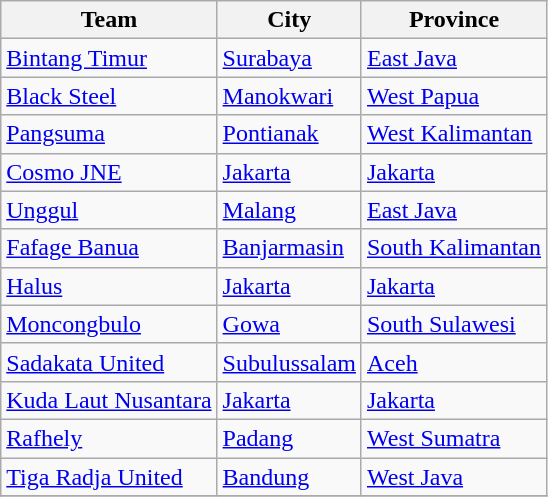<table class="wikitable sortable" style="text-align:left;">
<tr>
<th>Team</th>
<th>City</th>
<th>Province</th>
</tr>
<tr>
<td><a href='#'>Bintang Timur</a></td>
<td><a href='#'>Surabaya</a></td>
<td><a href='#'>East Java</a></td>
</tr>
<tr>
<td><a href='#'>Black Steel</a></td>
<td><a href='#'>Manokwari</a></td>
<td><a href='#'>West Papua</a></td>
</tr>
<tr>
<td><a href='#'>Pangsuma</a></td>
<td><a href='#'>Pontianak</a></td>
<td><a href='#'>West Kalimantan</a></td>
</tr>
<tr>
<td><a href='#'>Cosmo JNE</a></td>
<td><a href='#'>Jakarta</a></td>
<td><a href='#'>Jakarta</a></td>
</tr>
<tr>
<td><a href='#'>Unggul</a></td>
<td><a href='#'>Malang</a></td>
<td><a href='#'>East Java</a></td>
</tr>
<tr>
<td><a href='#'>Fafage Banua</a></td>
<td><a href='#'>Banjarmasin</a></td>
<td><a href='#'>South Kalimantan</a></td>
</tr>
<tr>
<td><a href='#'>Halus</a></td>
<td><a href='#'>Jakarta</a></td>
<td><a href='#'>Jakarta</a></td>
</tr>
<tr>
<td><a href='#'>Moncongbulo</a></td>
<td><a href='#'>Gowa</a></td>
<td><a href='#'>South Sulawesi</a></td>
</tr>
<tr>
<td><a href='#'>Sadakata United</a></td>
<td><a href='#'>Subulussalam</a></td>
<td><a href='#'>Aceh</a></td>
</tr>
<tr>
<td><a href='#'>Kuda Laut Nusantara</a></td>
<td><a href='#'>Jakarta</a></td>
<td><a href='#'>Jakarta</a></td>
</tr>
<tr>
<td><a href='#'>Rafhely</a></td>
<td><a href='#'>Padang</a></td>
<td><a href='#'>West Sumatra</a></td>
</tr>
<tr>
<td><a href='#'>Tiga Radja United</a></td>
<td><a href='#'>Bandung</a></td>
<td><a href='#'>West Java</a></td>
</tr>
<tr>
</tr>
</table>
